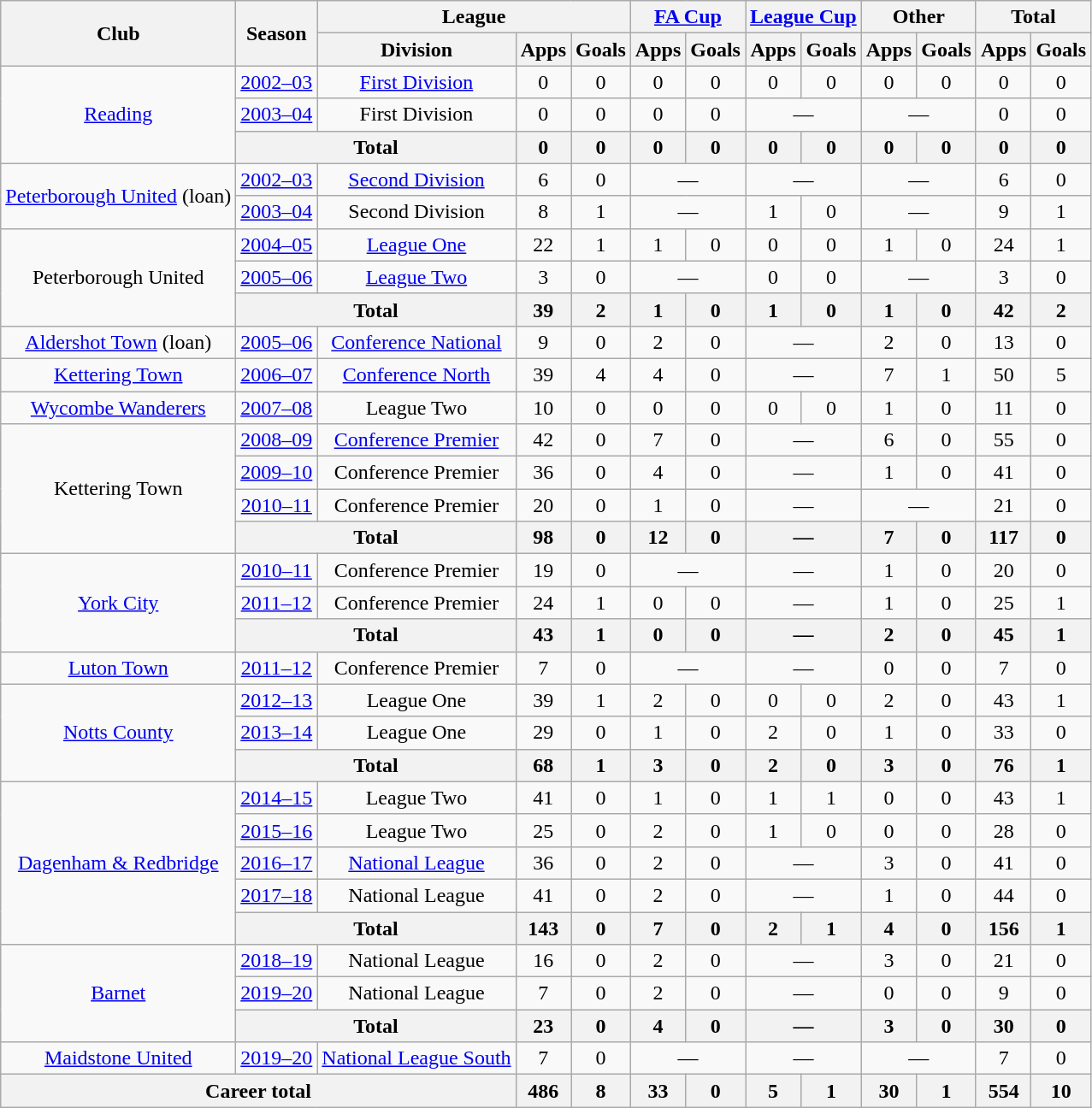<table class=wikitable style=text-align:center>
<tr>
<th rowspan=2>Club</th>
<th rowspan=2>Season</th>
<th colspan=3>League</th>
<th colspan=2><a href='#'>FA Cup</a></th>
<th colspan=2><a href='#'>League Cup</a></th>
<th colspan=2>Other</th>
<th colspan=2>Total</th>
</tr>
<tr>
<th>Division</th>
<th>Apps</th>
<th>Goals</th>
<th>Apps</th>
<th>Goals</th>
<th>Apps</th>
<th>Goals</th>
<th>Apps</th>
<th>Goals</th>
<th>Apps</th>
<th>Goals</th>
</tr>
<tr>
<td rowspan=3><a href='#'>Reading</a></td>
<td><a href='#'>2002–03</a></td>
<td><a href='#'>First Division</a></td>
<td>0</td>
<td>0</td>
<td>0</td>
<td>0</td>
<td>0</td>
<td>0</td>
<td>0</td>
<td>0</td>
<td>0</td>
<td>0</td>
</tr>
<tr>
<td><a href='#'>2003–04</a></td>
<td>First Division</td>
<td>0</td>
<td>0</td>
<td>0</td>
<td>0</td>
<td colspan=2>—</td>
<td colspan=2>—</td>
<td>0</td>
<td>0</td>
</tr>
<tr>
<th colspan=2>Total</th>
<th>0</th>
<th>0</th>
<th>0</th>
<th>0</th>
<th>0</th>
<th>0</th>
<th>0</th>
<th>0</th>
<th>0</th>
<th>0</th>
</tr>
<tr>
<td rowspan=2><a href='#'>Peterborough United</a> (loan)</td>
<td><a href='#'>2002–03</a></td>
<td><a href='#'>Second Division</a></td>
<td>6</td>
<td>0</td>
<td colspan=2>—</td>
<td colspan=2>—</td>
<td colspan=2>—</td>
<td>6</td>
<td>0</td>
</tr>
<tr>
<td><a href='#'>2003–04</a></td>
<td>Second Division</td>
<td>8</td>
<td>1</td>
<td colspan=2>—</td>
<td>1</td>
<td>0</td>
<td colspan=2>—</td>
<td>9</td>
<td>1</td>
</tr>
<tr>
<td rowspan=3>Peterborough United</td>
<td><a href='#'>2004–05</a></td>
<td><a href='#'>League One</a></td>
<td>22</td>
<td>1</td>
<td>1</td>
<td>0</td>
<td>0</td>
<td>0</td>
<td>1</td>
<td>0</td>
<td>24</td>
<td>1</td>
</tr>
<tr>
<td><a href='#'>2005–06</a></td>
<td><a href='#'>League Two</a></td>
<td>3</td>
<td>0</td>
<td colspan=2>—</td>
<td>0</td>
<td>0</td>
<td colspan=2>—</td>
<td>3</td>
<td>0</td>
</tr>
<tr>
<th colspan=2>Total</th>
<th>39</th>
<th>2</th>
<th>1</th>
<th>0</th>
<th>1</th>
<th>0</th>
<th>1</th>
<th>0</th>
<th>42</th>
<th>2</th>
</tr>
<tr>
<td><a href='#'>Aldershot Town</a> (loan)</td>
<td><a href='#'>2005–06</a></td>
<td><a href='#'>Conference National</a></td>
<td>9</td>
<td>0</td>
<td>2</td>
<td>0</td>
<td colspan=2>—</td>
<td>2</td>
<td>0</td>
<td>13</td>
<td>0</td>
</tr>
<tr>
<td><a href='#'>Kettering Town</a></td>
<td><a href='#'>2006–07</a></td>
<td><a href='#'>Conference North</a></td>
<td>39</td>
<td>4</td>
<td>4</td>
<td>0</td>
<td colspan=2>—</td>
<td>7</td>
<td>1</td>
<td>50</td>
<td>5</td>
</tr>
<tr>
<td><a href='#'>Wycombe Wanderers</a></td>
<td><a href='#'>2007–08</a></td>
<td>League Two</td>
<td>10</td>
<td>0</td>
<td>0</td>
<td>0</td>
<td>0</td>
<td>0</td>
<td>1</td>
<td>0</td>
<td>11</td>
<td>0</td>
</tr>
<tr>
<td rowspan=4>Kettering Town</td>
<td><a href='#'>2008–09</a></td>
<td><a href='#'>Conference Premier</a></td>
<td>42</td>
<td>0</td>
<td>7</td>
<td>0</td>
<td colspan=2>—</td>
<td>6</td>
<td>0</td>
<td>55</td>
<td>0</td>
</tr>
<tr>
<td><a href='#'>2009–10</a></td>
<td>Conference Premier</td>
<td>36</td>
<td>0</td>
<td>4</td>
<td>0</td>
<td colspan=2>—</td>
<td>1</td>
<td>0</td>
<td>41</td>
<td>0</td>
</tr>
<tr>
<td><a href='#'>2010–11</a></td>
<td>Conference Premier</td>
<td>20</td>
<td>0</td>
<td>1</td>
<td>0</td>
<td colspan=2>—</td>
<td colspan=2>—</td>
<td>21</td>
<td>0</td>
</tr>
<tr>
<th colspan=2>Total</th>
<th>98</th>
<th>0</th>
<th>12</th>
<th>0</th>
<th colspan=2>—</th>
<th>7</th>
<th>0</th>
<th>117</th>
<th>0</th>
</tr>
<tr>
<td rowspan=3><a href='#'>York City</a></td>
<td><a href='#'>2010–11</a></td>
<td>Conference Premier</td>
<td>19</td>
<td>0</td>
<td colspan=2>—</td>
<td colspan=2>—</td>
<td>1</td>
<td>0</td>
<td>20</td>
<td>0</td>
</tr>
<tr>
<td><a href='#'>2011–12</a></td>
<td>Conference Premier</td>
<td>24</td>
<td>1</td>
<td>0</td>
<td>0</td>
<td colspan=2>—</td>
<td>1</td>
<td>0</td>
<td>25</td>
<td>1</td>
</tr>
<tr>
<th colspan=2>Total</th>
<th>43</th>
<th>1</th>
<th>0</th>
<th>0</th>
<th colspan=2>—</th>
<th>2</th>
<th>0</th>
<th>45</th>
<th>1</th>
</tr>
<tr>
<td><a href='#'>Luton Town</a></td>
<td><a href='#'>2011–12</a></td>
<td>Conference Premier</td>
<td>7</td>
<td>0</td>
<td colspan=2>—</td>
<td colspan=2>—</td>
<td>0</td>
<td>0</td>
<td>7</td>
<td>0</td>
</tr>
<tr>
<td rowspan=3><a href='#'>Notts County</a></td>
<td><a href='#'>2012–13</a></td>
<td>League One</td>
<td>39</td>
<td>1</td>
<td>2</td>
<td>0</td>
<td>0</td>
<td>0</td>
<td>2</td>
<td>0</td>
<td>43</td>
<td>1</td>
</tr>
<tr>
<td><a href='#'>2013–14</a></td>
<td>League One</td>
<td>29</td>
<td>0</td>
<td>1</td>
<td>0</td>
<td>2</td>
<td>0</td>
<td>1</td>
<td>0</td>
<td>33</td>
<td>0</td>
</tr>
<tr>
<th colspan=2>Total</th>
<th>68</th>
<th>1</th>
<th>3</th>
<th>0</th>
<th>2</th>
<th>0</th>
<th>3</th>
<th>0</th>
<th>76</th>
<th>1</th>
</tr>
<tr>
<td rowspan=5><a href='#'>Dagenham & Redbridge</a></td>
<td><a href='#'>2014–15</a></td>
<td>League Two</td>
<td>41</td>
<td>0</td>
<td>1</td>
<td>0</td>
<td>1</td>
<td>1</td>
<td>0</td>
<td>0</td>
<td>43</td>
<td>1</td>
</tr>
<tr>
<td><a href='#'>2015–16</a></td>
<td>League Two</td>
<td>25</td>
<td>0</td>
<td>2</td>
<td>0</td>
<td>1</td>
<td>0</td>
<td>0</td>
<td>0</td>
<td>28</td>
<td>0</td>
</tr>
<tr>
<td><a href='#'>2016–17</a></td>
<td><a href='#'>National League</a></td>
<td>36</td>
<td>0</td>
<td>2</td>
<td>0</td>
<td colspan=2>—</td>
<td>3</td>
<td>0</td>
<td>41</td>
<td>0</td>
</tr>
<tr>
<td><a href='#'>2017–18</a></td>
<td>National League</td>
<td>41</td>
<td>0</td>
<td>2</td>
<td>0</td>
<td colspan=2>—</td>
<td>1</td>
<td>0</td>
<td>44</td>
<td>0</td>
</tr>
<tr>
<th colspan=2>Total</th>
<th>143</th>
<th>0</th>
<th>7</th>
<th>0</th>
<th>2</th>
<th>1</th>
<th>4</th>
<th>0</th>
<th>156</th>
<th>1</th>
</tr>
<tr>
<td rowspan=3><a href='#'>Barnet</a></td>
<td><a href='#'>2018–19</a></td>
<td>National League</td>
<td>16</td>
<td>0</td>
<td>2</td>
<td>0</td>
<td colspan=2>—</td>
<td>3</td>
<td>0</td>
<td>21</td>
<td>0</td>
</tr>
<tr>
<td><a href='#'>2019–20</a></td>
<td>National League</td>
<td>7</td>
<td>0</td>
<td>2</td>
<td>0</td>
<td colspan=2>—</td>
<td>0</td>
<td>0</td>
<td>9</td>
<td>0</td>
</tr>
<tr>
<th colspan=2>Total</th>
<th>23</th>
<th>0</th>
<th>4</th>
<th>0</th>
<th colspan=2>—</th>
<th>3</th>
<th>0</th>
<th>30</th>
<th>0</th>
</tr>
<tr>
<td><a href='#'>Maidstone United</a></td>
<td><a href='#'>2019–20</a></td>
<td><a href='#'>National League South</a></td>
<td>7</td>
<td>0</td>
<td colspan=2>—</td>
<td colspan=2>—</td>
<td colspan=2>—</td>
<td>7</td>
<td>0</td>
</tr>
<tr>
<th colspan=3>Career total</th>
<th>486</th>
<th>8</th>
<th>33</th>
<th>0</th>
<th>5</th>
<th>1</th>
<th>30</th>
<th>1</th>
<th>554</th>
<th>10</th>
</tr>
</table>
